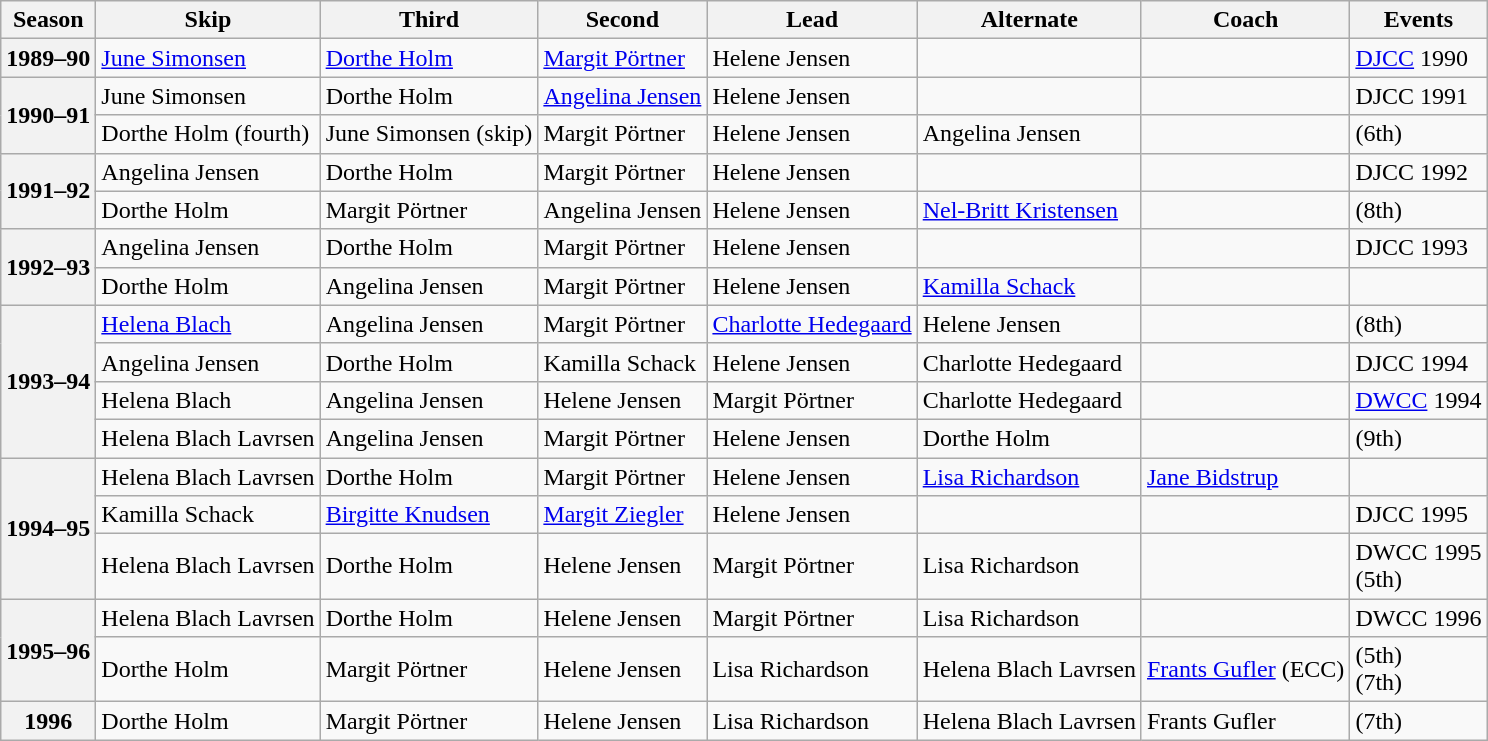<table class="wikitable">
<tr>
<th scope="col">Season</th>
<th scope="col">Skip</th>
<th scope="col">Third</th>
<th scope="col">Second</th>
<th scope="col">Lead</th>
<th scope="col">Alternate</th>
<th scope="col">Coach</th>
<th scope="col">Events</th>
</tr>
<tr>
<th scope="row">1989–90</th>
<td><a href='#'>June Simonsen</a></td>
<td><a href='#'>Dorthe Holm</a></td>
<td><a href='#'>Margit Pörtner</a></td>
<td>Helene Jensen</td>
<td></td>
<td></td>
<td><a href='#'>DJCC</a> 1990 </td>
</tr>
<tr>
<th scope="row" rowspan=2>1990–91</th>
<td>June Simonsen</td>
<td>Dorthe Holm</td>
<td><a href='#'>Angelina Jensen</a></td>
<td>Helene Jensen</td>
<td></td>
<td></td>
<td>DJCC 1991 </td>
</tr>
<tr>
<td>Dorthe Holm (fourth)</td>
<td>June Simonsen (skip)</td>
<td>Margit Pörtner</td>
<td>Helene Jensen</td>
<td>Angelina Jensen</td>
<td></td>
<td> (6th)</td>
</tr>
<tr>
<th scope="row" rowspan=2>1991–92</th>
<td>Angelina Jensen</td>
<td>Dorthe Holm</td>
<td>Margit Pörtner</td>
<td>Helene Jensen</td>
<td></td>
<td></td>
<td>DJCC 1992 </td>
</tr>
<tr>
<td>Dorthe Holm</td>
<td>Margit Pörtner</td>
<td>Angelina Jensen</td>
<td>Helene Jensen</td>
<td><a href='#'>Nel-Britt Kristensen</a></td>
<td></td>
<td> (8th)</td>
</tr>
<tr>
<th scope="row" rowspan=2>1992–93</th>
<td>Angelina Jensen</td>
<td>Dorthe Holm</td>
<td>Margit Pörtner</td>
<td>Helene Jensen</td>
<td></td>
<td></td>
<td>DJCC 1993 </td>
</tr>
<tr>
<td>Dorthe Holm</td>
<td>Angelina Jensen</td>
<td>Margit Pörtner</td>
<td>Helene Jensen</td>
<td><a href='#'>Kamilla Schack</a></td>
<td></td>
<td> </td>
</tr>
<tr>
<th scope="row" rowspan=4>1993–94</th>
<td><a href='#'>Helena Blach</a></td>
<td>Angelina Jensen</td>
<td>Margit Pörtner</td>
<td><a href='#'>Charlotte Hedegaard</a></td>
<td>Helene Jensen</td>
<td></td>
<td> (8th)</td>
</tr>
<tr>
<td>Angelina Jensen</td>
<td>Dorthe Holm</td>
<td>Kamilla Schack</td>
<td>Helene Jensen</td>
<td>Charlotte Hedegaard</td>
<td></td>
<td>DJCC 1994 <br> </td>
</tr>
<tr>
<td>Helena Blach</td>
<td>Angelina Jensen</td>
<td>Helene Jensen</td>
<td>Margit Pörtner</td>
<td>Charlotte Hedegaard</td>
<td></td>
<td><a href='#'>DWCC</a> 1994 </td>
</tr>
<tr>
<td>Helena Blach Lavrsen</td>
<td>Angelina Jensen</td>
<td>Margit Pörtner</td>
<td>Helene Jensen</td>
<td>Dorthe Holm</td>
<td></td>
<td> (9th)</td>
</tr>
<tr>
<th scope="row" rowspan=3>1994–95</th>
<td>Helena Blach Lavrsen</td>
<td>Dorthe Holm</td>
<td>Margit Pörtner</td>
<td>Helene Jensen</td>
<td><a href='#'>Lisa Richardson</a></td>
<td><a href='#'>Jane Bidstrup</a></td>
<td> </td>
</tr>
<tr>
<td>Kamilla Schack</td>
<td><a href='#'>Birgitte Knudsen</a></td>
<td><a href='#'>Margit Ziegler</a></td>
<td>Helene Jensen</td>
<td></td>
<td></td>
<td>DJCC 1995 </td>
</tr>
<tr>
<td>Helena Blach Lavrsen</td>
<td>Dorthe Holm</td>
<td>Helene Jensen</td>
<td>Margit Pörtner</td>
<td>Lisa Richardson</td>
<td></td>
<td>DWCC 1995 <br> (5th)</td>
</tr>
<tr>
<th scope="row" rowspan=2>1995–96</th>
<td>Helena Blach Lavrsen</td>
<td>Dorthe Holm</td>
<td>Helene Jensen</td>
<td>Margit Pörtner</td>
<td>Lisa Richardson</td>
<td></td>
<td>DWCC 1996 </td>
</tr>
<tr>
<td>Dorthe Holm</td>
<td>Margit Pörtner</td>
<td>Helene Jensen</td>
<td>Lisa Richardson</td>
<td>Helena Blach Lavrsen</td>
<td><a href='#'>Frants Gufler</a> (ECC)</td>
<td> (5th)<br> (7th)</td>
</tr>
<tr>
<th scope="row">1996</th>
<td>Dorthe Holm</td>
<td>Margit Pörtner</td>
<td>Helene Jensen</td>
<td>Lisa Richardson</td>
<td>Helena Blach Lavrsen</td>
<td>Frants Gufler</td>
<td> (7th)</td>
</tr>
</table>
